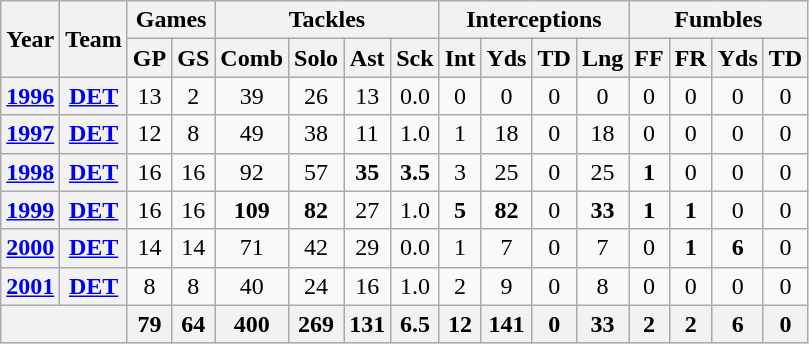<table class="wikitable" style="text-align:center">
<tr>
<th rowspan="2">Year</th>
<th rowspan="2">Team</th>
<th colspan="2">Games</th>
<th colspan="4">Tackles</th>
<th colspan="4">Interceptions</th>
<th colspan="4">Fumbles</th>
</tr>
<tr>
<th>GP</th>
<th>GS</th>
<th>Comb</th>
<th>Solo</th>
<th>Ast</th>
<th>Sck</th>
<th>Int</th>
<th>Yds</th>
<th>TD</th>
<th>Lng</th>
<th>FF</th>
<th>FR</th>
<th>Yds</th>
<th>TD</th>
</tr>
<tr>
<th><a href='#'>1996</a></th>
<th><a href='#'>DET</a></th>
<td>13</td>
<td>2</td>
<td>39</td>
<td>26</td>
<td>13</td>
<td>0.0</td>
<td>0</td>
<td>0</td>
<td>0</td>
<td>0</td>
<td>0</td>
<td>0</td>
<td>0</td>
<td>0</td>
</tr>
<tr>
<th><a href='#'>1997</a></th>
<th><a href='#'>DET</a></th>
<td>12</td>
<td>8</td>
<td>49</td>
<td>38</td>
<td>11</td>
<td>1.0</td>
<td>1</td>
<td>18</td>
<td>0</td>
<td>18</td>
<td>0</td>
<td>0</td>
<td>0</td>
<td>0</td>
</tr>
<tr>
<th><a href='#'>1998</a></th>
<th><a href='#'>DET</a></th>
<td>16</td>
<td>16</td>
<td>92</td>
<td>57</td>
<td><strong>35</strong></td>
<td><strong>3.5</strong></td>
<td>3</td>
<td>25</td>
<td>0</td>
<td>25</td>
<td><strong>1</strong></td>
<td>0</td>
<td>0</td>
<td>0</td>
</tr>
<tr>
<th><a href='#'>1999</a></th>
<th><a href='#'>DET</a></th>
<td>16</td>
<td>16</td>
<td><strong>109</strong></td>
<td><strong>82</strong></td>
<td>27</td>
<td>1.0</td>
<td><strong>5</strong></td>
<td><strong>82</strong></td>
<td>0</td>
<td><strong>33</strong></td>
<td><strong>1</strong></td>
<td><strong>1</strong></td>
<td>0</td>
<td>0</td>
</tr>
<tr>
<th><a href='#'>2000</a></th>
<th><a href='#'>DET</a></th>
<td>14</td>
<td>14</td>
<td>71</td>
<td>42</td>
<td>29</td>
<td>0.0</td>
<td>1</td>
<td>7</td>
<td>0</td>
<td>7</td>
<td>0</td>
<td><strong>1</strong></td>
<td><strong>6</strong></td>
<td>0</td>
</tr>
<tr>
<th><a href='#'>2001</a></th>
<th><a href='#'>DET</a></th>
<td>8</td>
<td>8</td>
<td>40</td>
<td>24</td>
<td>16</td>
<td>1.0</td>
<td>2</td>
<td>9</td>
<td>0</td>
<td>8</td>
<td>0</td>
<td>0</td>
<td>0</td>
<td>0</td>
</tr>
<tr>
<th colspan="2"></th>
<th>79</th>
<th>64</th>
<th>400</th>
<th>269</th>
<th>131</th>
<th>6.5</th>
<th>12</th>
<th>141</th>
<th>0</th>
<th>33</th>
<th>2</th>
<th>2</th>
<th>6</th>
<th>0</th>
</tr>
</table>
